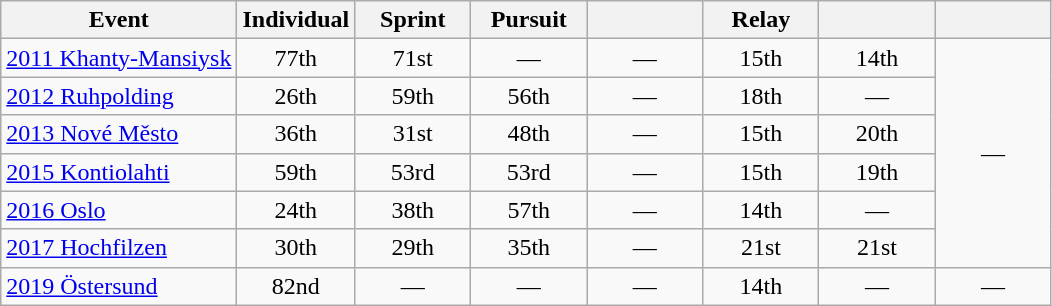<table class="wikitable" style="text-align: center;">
<tr ">
<th>Event</th>
<th style="width:70px;">Individual</th>
<th style="width:70px;">Sprint</th>
<th style="width:70px;">Pursuit</th>
<th style="width:70px;"></th>
<th style="width:70px;">Relay</th>
<th style="width:70px;"></th>
<th style="width:70px;"></th>
</tr>
<tr>
<td align=left> <a href='#'>2011 Khanty-Mansiysk</a></td>
<td>77th</td>
<td>71st</td>
<td>—</td>
<td>—</td>
<td>15th</td>
<td>14th</td>
<td rowspan="6">—</td>
</tr>
<tr>
<td align=left> <a href='#'>2012 Ruhpolding</a></td>
<td>26th</td>
<td>59th</td>
<td>56th</td>
<td>—</td>
<td>18th</td>
<td>—</td>
</tr>
<tr>
<td align=left> <a href='#'>2013 Nové Město</a></td>
<td>36th</td>
<td>31st</td>
<td>48th</td>
<td>—</td>
<td>15th</td>
<td>20th</td>
</tr>
<tr>
<td align=left> <a href='#'>2015 Kontiolahti</a></td>
<td>59th</td>
<td>53rd</td>
<td>53rd</td>
<td>—</td>
<td>15th</td>
<td>19th</td>
</tr>
<tr>
<td align=left> <a href='#'>2016 Oslo</a></td>
<td>24th</td>
<td>38th</td>
<td>57th</td>
<td>—</td>
<td>14th</td>
<td>—</td>
</tr>
<tr>
<td align="left"> <a href='#'>2017 Hochfilzen</a></td>
<td>30th</td>
<td>29th</td>
<td>35th</td>
<td>—</td>
<td>21st</td>
<td>21st</td>
</tr>
<tr>
<td align=left> <a href='#'>2019 Östersund</a></td>
<td>82nd</td>
<td>—</td>
<td>—</td>
<td>—</td>
<td>14th</td>
<td>—</td>
<td>—</td>
</tr>
</table>
